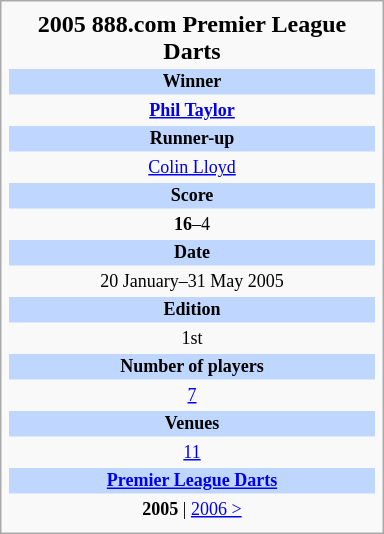<table class="infobox darts" style="width: 16em; text-align: center;">
<tr>
<th style="font-size: 16px;">2005 888.com Premier League Darts</th>
</tr>
<tr>
<td style="font-size: 12px; background: #BFD7FF;"><strong>Winner</strong></td>
</tr>
<tr>
<td style="font-size: 12px;"> <strong><a href='#'>Phil Taylor</a></strong></td>
</tr>
<tr>
<td style="font-size: 12px; background: #BFD7FF;"><strong>Runner-up</strong></td>
</tr>
<tr>
<td style="font-size: 12px;"> <a href='#'>Colin Lloyd</a></td>
</tr>
<tr>
<td style="font-size: 12px; background: #BFD7FF;"><strong>Score</strong></td>
</tr>
<tr>
<td style="font-size: 12px;"><strong>16</strong>–4</td>
</tr>
<tr>
<td style="font-size: 12px; background: #BFD7FF;"><strong>Date</strong></td>
</tr>
<tr>
<td style="font-size: 12px;">20 January–31 May 2005</td>
</tr>
<tr>
<td style="font-size: 12px; background: #BFD7FF;"><strong>Edition</strong></td>
</tr>
<tr>
<td style="font-size: 12px;">1st</td>
</tr>
<tr>
<td style="font-size: 12px; background: #BFD7FF;"><strong>Number of players</strong></td>
</tr>
<tr>
<td style="font-size: 12px;"><a href='#'>7</a></td>
</tr>
<tr>
<td style="font-size: 12px; background: #BFD7FF;"><strong>Venues</strong></td>
</tr>
<tr>
<td style="font-size: 12px;"><a href='#'>11</a></td>
</tr>
<tr>
<td style="font-size: 12px; background: #BFD7FF;"><strong><a href='#'>Premier League Darts</a></strong></td>
</tr>
<tr>
<td style="font-size: 12px;"><strong>2005</strong> | <a href='#'>2006 ></a></td>
</tr>
<tr>
</tr>
</table>
